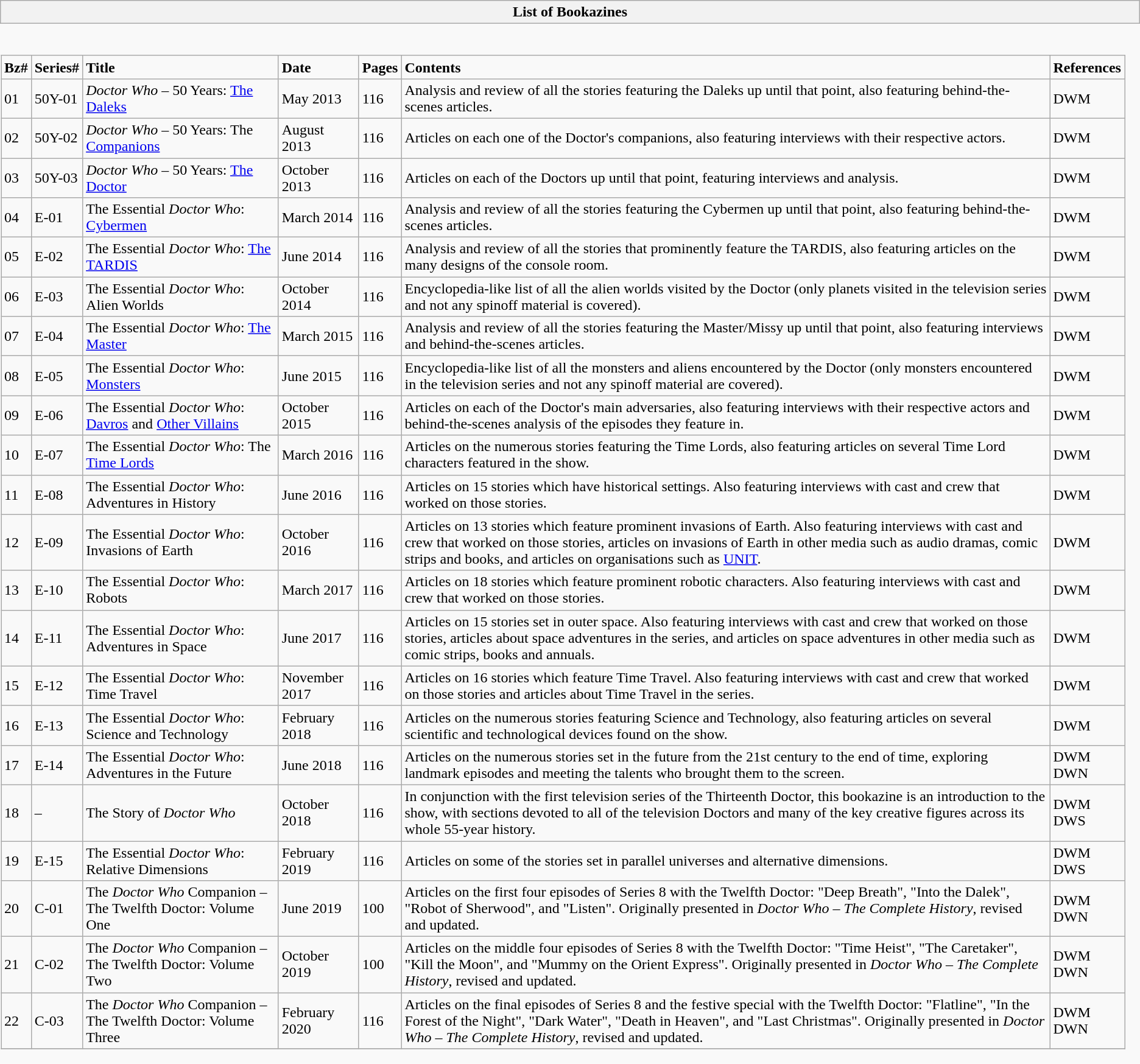<table class="wikitable collapsible collapsed" style="border:none">
<tr>
<th scope="col">List of Bookazines</th>
</tr>
<tr>
<td style="padding:0;border:none"><br><table class="wikitable">
<tr>
<td><strong>Bz#</strong></td>
<td><strong>Series#</strong></td>
<td><strong>Title</strong></td>
<td><strong>Date</strong></td>
<td><strong>Pages</strong></td>
<td><strong>Contents</strong></td>
<td><strong>References</strong></td>
</tr>
<tr>
<td>01</td>
<td>50Y-01</td>
<td><em>Doctor Who</em> – 50 Years: <a href='#'>The Daleks</a></td>
<td>May 2013</td>
<td>116</td>
<td>Analysis and review of all the stories featuring the Daleks up until that point, also featuring behind-the-scenes articles.</td>
<td>DWM</td>
</tr>
<tr>
<td>02</td>
<td>50Y-02</td>
<td><em>Doctor Who</em> – 50 Years: The <a href='#'>Companions</a></td>
<td>August 2013</td>
<td>116</td>
<td>Articles on each one of the Doctor's companions, also featuring interviews with their respective actors.</td>
<td>DWM</td>
</tr>
<tr>
<td>03</td>
<td>50Y-03</td>
<td><em>Doctor Who</em> – 50 Years: <a href='#'>The Doctor</a></td>
<td>October 2013</td>
<td>116</td>
<td>Articles on each of the Doctors up until that point, featuring interviews and analysis.</td>
<td>DWM</td>
</tr>
<tr>
<td>04</td>
<td>E-01</td>
<td>The Essential <em>Doctor Who</em>: <a href='#'>Cybermen</a></td>
<td>March 2014</td>
<td>116</td>
<td>Analysis and review of all the stories featuring the Cybermen up until that point, also featuring behind-the-scenes articles.</td>
<td>DWM</td>
</tr>
<tr>
<td>05</td>
<td>E-02</td>
<td>The Essential <em>Doctor Who</em>: <a href='#'>The TARDIS</a></td>
<td>June 2014</td>
<td>116</td>
<td>Analysis and review of all the stories that prominently feature the TARDIS, also featuring articles on the many designs of the console room.</td>
<td>DWM</td>
</tr>
<tr>
<td>06</td>
<td>E-03</td>
<td>The Essential <em>Doctor Who</em>: Alien Worlds</td>
<td>October 2014</td>
<td>116</td>
<td>Encyclopedia-like list of all the alien worlds visited by the Doctor (only planets visited in the television series and not any spinoff material is covered).</td>
<td>DWM</td>
</tr>
<tr>
<td>07</td>
<td>E-04</td>
<td>The Essential <em>Doctor Who</em>: <a href='#'>The Master</a></td>
<td>March 2015</td>
<td>116</td>
<td>Analysis and review of all the stories featuring the Master/Missy up until that point, also featuring interviews and behind-the-scenes articles.</td>
<td>DWM</td>
</tr>
<tr>
<td>08</td>
<td>E-05</td>
<td>The Essential <em>Doctor Who</em>: <a href='#'>Monsters</a></td>
<td>June 2015</td>
<td>116</td>
<td>Encyclopedia-like list of all the monsters and aliens encountered by the Doctor (only monsters encountered in the television series and not any spinoff material are covered).</td>
<td>DWM</td>
</tr>
<tr>
<td>09</td>
<td>E-06</td>
<td>The Essential <em>Doctor Who</em>: <a href='#'>Davros</a> and <a href='#'>Other Villains</a></td>
<td>October 2015</td>
<td>116</td>
<td>Articles on each of the Doctor's main adversaries, also featuring interviews with their respective actors and behind-the-scenes analysis of the episodes they feature in.</td>
<td>DWM</td>
</tr>
<tr>
<td>10</td>
<td>E-07</td>
<td>The Essential <em>Doctor Who</em>: The <a href='#'>Time Lords</a></td>
<td>March 2016</td>
<td>116</td>
<td>Articles on the numerous stories featuring the Time Lords, also featuring articles on several Time Lord characters featured in the show.</td>
<td>DWM</td>
</tr>
<tr>
<td>11</td>
<td>E-08</td>
<td>The Essential <em>Doctor Who</em>: Adventures in History</td>
<td>June 2016</td>
<td>116</td>
<td>Articles on 15 stories which have historical settings. Also featuring interviews with cast and crew that worked on those stories.</td>
<td>DWM</td>
</tr>
<tr>
<td>12</td>
<td>E-09</td>
<td>The Essential <em>Doctor Who</em>: Invasions of Earth</td>
<td>October 2016</td>
<td>116</td>
<td>Articles on 13 stories which feature prominent invasions of Earth. Also featuring interviews with cast and crew that worked on those stories, articles on invasions of Earth in other media such as audio dramas, comic strips and books, and articles on organisations such as <a href='#'>UNIT</a>.</td>
<td>DWM</td>
</tr>
<tr>
<td>13</td>
<td>E-10</td>
<td>The Essential <em>Doctor Who</em>: Robots</td>
<td>March 2017</td>
<td>116</td>
<td>Articles on 18 stories which feature prominent robotic characters. Also featuring interviews with cast and crew that worked on those stories.</td>
<td>DWM</td>
</tr>
<tr>
<td>14</td>
<td>E-11</td>
<td>The Essential <em>Doctor Who</em>: Adventures in Space</td>
<td>June 2017</td>
<td>116</td>
<td>Articles on 15 stories set in outer space. Also featuring interviews with cast and crew that worked on those stories, articles about space adventures in the series, and articles on space adventures in other media such as comic strips, books and annuals.</td>
<td>DWM</td>
</tr>
<tr>
<td>15</td>
<td>E-12</td>
<td>The Essential <em>Doctor Who</em>: Time Travel</td>
<td>November 2017</td>
<td>116</td>
<td>Articles on 16 stories which feature Time Travel. Also featuring interviews with cast and crew that worked on those stories and articles about Time Travel in the series.</td>
<td>DWM</td>
</tr>
<tr>
<td>16</td>
<td>E-13</td>
<td>The Essential <em>Doctor Who</em>: Science and Technology</td>
<td>February 2018</td>
<td>116</td>
<td>Articles on the numerous stories featuring Science and Technology, also featuring articles on several scientific and technological devices found on the show.</td>
<td>DWM</td>
</tr>
<tr>
<td>17</td>
<td>E-14</td>
<td>The Essential <em>Doctor Who</em>: Adventures in the Future</td>
<td>June 2018</td>
<td>116</td>
<td>Articles on the numerous stories set in the future from the 21st century to the end of time, exploring landmark episodes and meeting the talents who brought them to the screen.</td>
<td>DWM<br>DWN</td>
</tr>
<tr>
<td>18</td>
<td>–</td>
<td>The Story of <em>Doctor Who</em></td>
<td>October 2018</td>
<td>116</td>
<td>In conjunction with the first television series of the Thirteenth Doctor, this bookazine is an introduction to the show, with sections devoted to all of the television Doctors and many of the key creative figures across its whole 55-year history.</td>
<td>DWM<br>DWS</td>
</tr>
<tr>
<td>19</td>
<td>E-15</td>
<td>The Essential <em>Doctor Who</em>: Relative Dimensions</td>
<td>February 2019</td>
<td>116</td>
<td>Articles on some of the stories set in parallel universes and alternative dimensions.</td>
<td>DWM<br>DWS</td>
</tr>
<tr>
<td>20</td>
<td>C-01</td>
<td>The <em>Doctor Who</em> Companion – The Twelfth Doctor: Volume One</td>
<td>June 2019</td>
<td>100</td>
<td>Articles on the first four episodes of Series 8 with the Twelfth Doctor: "Deep Breath", "Into the Dalek", "Robot of Sherwood", and "Listen". Originally presented in <em>Doctor Who – The Complete History</em>, revised and updated.</td>
<td>DWM<br>DWN</td>
</tr>
<tr>
<td>21</td>
<td>C-02</td>
<td>The <em>Doctor Who</em> Companion – The Twelfth Doctor: Volume Two</td>
<td>October 2019</td>
<td>100</td>
<td>Articles on the middle four episodes of Series 8 with the Twelfth Doctor: "Time Heist", "The Caretaker", "Kill the Moon", and "Mummy on the Orient Express". Originally presented in <em>Doctor Who – The Complete History</em>, revised and updated.</td>
<td>DWM<br>DWN</td>
</tr>
<tr>
<td>22</td>
<td>C-03</td>
<td>The <em>Doctor Who</em> Companion – The Twelfth Doctor: Volume Three</td>
<td>February 2020</td>
<td>116</td>
<td>Articles on the final episodes of Series 8 and the festive special with the Twelfth Doctor: "Flatline", "In the Forest of the Night", "Dark Water", "Death in Heaven", and "Last Christmas". Originally presented in <em>Doctor Who – The Complete History</em>, revised and updated.</td>
<td>DWM<br>DWN</td>
</tr>
<tr>
</tr>
</table>
</td>
</tr>
</table>
